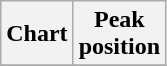<table class="wikitable sortable plainrowheaders">
<tr>
<th>Chart</th>
<th>Peak<br>position</th>
</tr>
<tr>
</tr>
</table>
